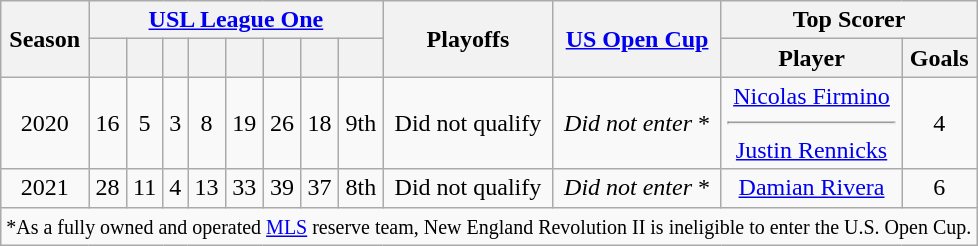<table class="wikitable" style="text-align: center">
<tr>
<th rowspan="2" scope="col">Season</th>
<th colspan="8" scope="col"><a href='#'>USL League One</a></th>
<th rowspan="2" scope="col">Playoffs</th>
<th rowspan="2" scope="col"><a href='#'>US Open Cup</a></th>
<th colspan="3" scope="col">Top Scorer</th>
</tr>
<tr>
<th></th>
<th></th>
<th></th>
<th></th>
<th></th>
<th></th>
<th></th>
<th></th>
<th class="unsortable">Player</th>
<th class="unsortable">Goals</th>
</tr>
<tr>
<td>2020</td>
<td>16</td>
<td>5</td>
<td>3</td>
<td>8</td>
<td>19</td>
<td>26</td>
<td>18</td>
<td>9th</td>
<td>Did not qualify</td>
<td><em> Did not enter</em> *</td>
<td> <a href='#'>Nicolas Firmino</a><hr> <a href='#'>Justin Rennicks</a></td>
<td>4</td>
</tr>
<tr>
<td>2021</td>
<td>28</td>
<td>11</td>
<td>4</td>
<td>13</td>
<td>33</td>
<td>39</td>
<td>37</td>
<td>8th</td>
<td>Did not qualify</td>
<td><em> Did not enter</em> *</td>
<td> <a href='#'>Damian Rivera</a></td>
<td>6</td>
</tr>
<tr>
<td colspan="13"><small>*As a fully owned and operated <a href='#'>MLS</a> reserve team, New England Revolution II is ineligible to enter the U.S. Open Cup.</small></td>
</tr>
</table>
